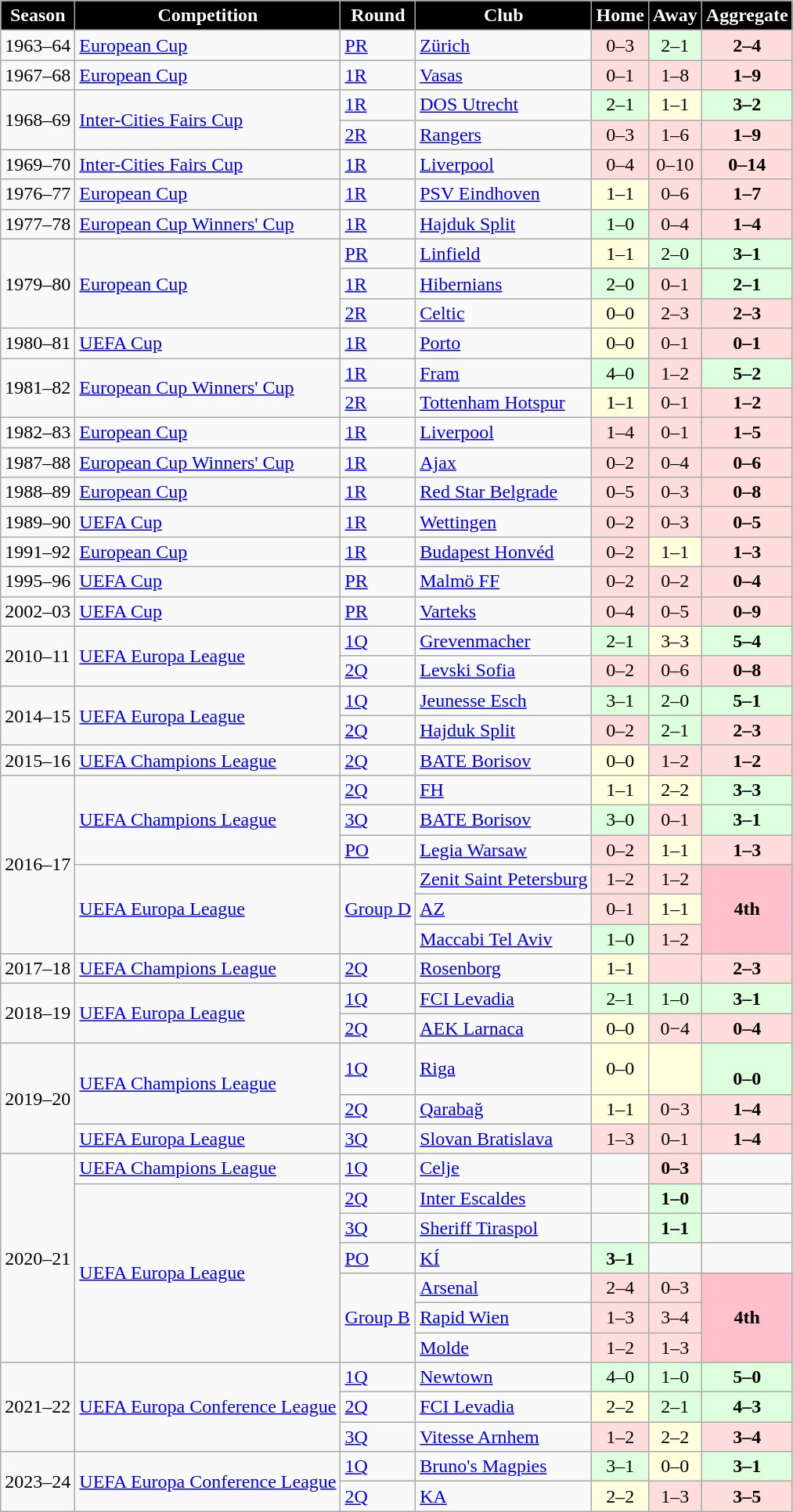<table class="wikitable">
<tr>
<th style="color:white; background:black">Season</th>
<th style="color:white; background:black">Competition</th>
<th style="color:white; background:black">Round</th>
<th style="color:white; background:black">Club</th>
<th style="color:white; background:black">Home</th>
<th style="color:white; background:black">Away</th>
<th style="color:white; background:black">Aggregate</th>
</tr>
<tr>
<td>1963–64</td>
<td><a href='#'>European Cup</a></td>
<td><a href='#'>PR</a></td>
<td> <a href='#'>Zürich</a></td>
<td style="text-align:center; background:#fdd;">0–3</td>
<td style="text-align:center; background:#dfd;">2–1</td>
<td style="text-align:center; background:#fdd;"><strong>2–4</strong></td>
</tr>
<tr>
<td>1967–68</td>
<td><a href='#'>European Cup</a></td>
<td><a href='#'>1R</a></td>
<td> <a href='#'>Vasas</a></td>
<td style="text-align:center; background:#fdd;">0–1</td>
<td style="text-align:center; background:#fdd;">1–8</td>
<td style="text-align:center; background:#fdd;"><strong>1–9</strong></td>
</tr>
<tr>
<td rowspan="2">1968–69</td>
<td rowspan="2"><a href='#'>Inter-Cities Fairs Cup</a></td>
<td><a href='#'>1R</a></td>
<td> <a href='#'>DOS Utrecht</a></td>
<td style="text-align:center; background:#dfd;">2–1</td>
<td style="text-align:center; background:#ffd;">1–1</td>
<td style="text-align:center; background:#dfd;"><strong>3–2</strong></td>
</tr>
<tr>
<td><a href='#'>2R</a></td>
<td> <a href='#'>Rangers</a></td>
<td style="text-align:center; background:#fdd;">0–3</td>
<td style="text-align:center; background:#fdd;">1–6</td>
<td style="text-align:center; background:#fdd;"><strong>1–9</strong></td>
</tr>
<tr>
<td>1969–70</td>
<td><a href='#'>Inter-Cities Fairs Cup</a></td>
<td><a href='#'>1R</a></td>
<td> <a href='#'>Liverpool</a></td>
<td style="text-align:center; background:#fdd;">0–4</td>
<td style="text-align:center; background:#fdd;">0–10</td>
<td style="text-align:center; background:#fdd;"><strong>0–14</strong></td>
</tr>
<tr>
<td>1976–77</td>
<td><a href='#'>European Cup</a></td>
<td><a href='#'>1R</a></td>
<td> <a href='#'>PSV Eindhoven</a></td>
<td style="text-align:center; background:#ffd;">1–1</td>
<td style="text-align:center; background:#fdd;">0–6</td>
<td style="text-align:center; background:#fdd;"><strong>1–7</strong></td>
</tr>
<tr>
<td>1977–78</td>
<td><a href='#'>European Cup Winners' Cup</a></td>
<td><a href='#'>1R</a></td>
<td> <a href='#'>Hajduk Split</a></td>
<td style="text-align:center; background:#dfd;">1–0</td>
<td style="text-align:center; background:#fdd;">0–4</td>
<td style="text-align:center; background:#fdd;"><strong>1–4</strong></td>
</tr>
<tr>
<td rowspan="3">1979–80</td>
<td rowspan="3"><a href='#'>European Cup</a></td>
<td><a href='#'>PR</a></td>
<td> <a href='#'>Linfield</a></td>
<td style="text-align:center; background:#ffd;">1–1</td>
<td style="text-align:center; background:#dfd;">2–0</td>
<td style="text-align:center; background:#dfd;"><strong>3–1</strong></td>
</tr>
<tr>
<td><a href='#'>1R</a></td>
<td> <a href='#'>Hibernians</a></td>
<td style="text-align:center; background:#dfd;">2–0</td>
<td style="text-align:center; background:#fdd;">0–1</td>
<td style="text-align:center; background:#dfd;"><strong>2–1</strong></td>
</tr>
<tr>
<td><a href='#'>2R</a></td>
<td> <a href='#'>Celtic</a></td>
<td style="text-align:center; background:#ffd;">0–0</td>
<td style="text-align:center; background:#fdd;">2–3</td>
<td style="text-align:center; background:#fdd;"><strong>2–3</strong></td>
</tr>
<tr>
<td>1980–81</td>
<td><a href='#'>UEFA Cup</a></td>
<td><a href='#'>1R</a></td>
<td> <a href='#'>Porto</a></td>
<td style="text-align:center; background:#ffd;">0–0</td>
<td style="text-align:center; background:#fdd;">0–1</td>
<td style="text-align:center; background:#fdd;"><strong>0–1</strong></td>
</tr>
<tr>
<td rowspan="2">1981–82</td>
<td rowspan="2"><a href='#'>European Cup Winners' Cup</a></td>
<td><a href='#'>1R</a></td>
<td> <a href='#'>Fram</a></td>
<td style="text-align:center; background:#dfd;">4–0</td>
<td style="text-align:center; background:#fdd;">1–2</td>
<td style="text-align:center; background:#dfd;"><strong>5–2</strong></td>
</tr>
<tr>
<td><a href='#'>2R</a></td>
<td> <a href='#'>Tottenham Hotspur</a></td>
<td style="text-align:center; background:#ffd;">1–1</td>
<td style="text-align:center; background:#fdd;">0–1</td>
<td style="text-align:center; background:#fdd;"><strong>1–2</strong></td>
</tr>
<tr>
<td>1982–83</td>
<td><a href='#'>European Cup</a></td>
<td><a href='#'>1R</a></td>
<td> <a href='#'>Liverpool</a></td>
<td style="text-align:center; background:#fdd;">1–4</td>
<td style="text-align:center; background:#fdd;">0–1</td>
<td style="text-align:center; background:#fdd;"><strong>1–5</strong></td>
</tr>
<tr>
<td>1987–88</td>
<td><a href='#'>European Cup Winners' Cup</a></td>
<td><a href='#'>1R</a></td>
<td> <a href='#'>Ajax</a></td>
<td style="text-align:center; background:#fdd;">0–2</td>
<td style="text-align:center; background:#fdd;">0–4</td>
<td style="text-align:center; background:#fdd;"><strong>0–6</strong></td>
</tr>
<tr>
<td>1988–89</td>
<td><a href='#'>European Cup</a></td>
<td><a href='#'>1R</a></td>
<td> <a href='#'>Red Star Belgrade</a></td>
<td style="text-align:center; background:#fdd;">0–5</td>
<td style="text-align:center; background:#fdd;">0–3</td>
<td style="text-align:center; background:#fdd;"><strong>0–8</strong></td>
</tr>
<tr>
<td>1989–90</td>
<td><a href='#'>UEFA Cup</a></td>
<td><a href='#'>1R</a></td>
<td> <a href='#'>Wettingen</a></td>
<td style="text-align:center; background:#fdd;">0–2</td>
<td style="text-align:center; background:#fdd;">0–3</td>
<td style="text-align:center; background:#fdd;"><strong>0–5</strong></td>
</tr>
<tr>
<td>1991–92</td>
<td><a href='#'>European Cup</a></td>
<td><a href='#'>1R</a></td>
<td> <a href='#'>Budapest Honvéd</a></td>
<td style="text-align:center; background:#fdd;">0–2</td>
<td style="text-align:center; background:#ffd;">1–1</td>
<td style="text-align:center; background:#fdd;"><strong>1–3</strong></td>
</tr>
<tr>
<td>1995–96</td>
<td><a href='#'>UEFA Cup</a></td>
<td><a href='#'>PR</a></td>
<td> <a href='#'>Malmö FF</a></td>
<td style="text-align:center; background:#fdd;">0–2</td>
<td style="text-align:center; background:#fdd;">0–2</td>
<td style="text-align:center; background:#fdd;"><strong>0–4</strong></td>
</tr>
<tr>
<td>2002–03</td>
<td><a href='#'>UEFA Cup</a></td>
<td><a href='#'>PR</a></td>
<td> <a href='#'>Varteks</a></td>
<td style="text-align:center; background:#fdd;">0–4</td>
<td style="text-align:center; background:#fdd;">0–5</td>
<td style="text-align:center; background:#fdd;"><strong>0–9</strong></td>
</tr>
<tr>
<td rowspan="2">2010–11</td>
<td rowspan="2"><a href='#'>UEFA Europa League</a></td>
<td><a href='#'>1Q</a></td>
<td> <a href='#'>Grevenmacher</a></td>
<td style="text-align:center; background:#dfd;">2–1</td>
<td style="text-align:center; background:#ffd;">3–3</td>
<td style="text-align:center; background:#dfd;"><strong>5–4</strong></td>
</tr>
<tr>
<td><a href='#'>2Q</a></td>
<td> <a href='#'>Levski Sofia</a></td>
<td style="text-align:center; background:#fdd;">0–2</td>
<td style="text-align:center; background:#fdd;">0–6</td>
<td style="text-align:center; background:#fdd;"><strong>0–8</strong></td>
</tr>
<tr>
<td rowspan="2">2014–15</td>
<td rowspan="2"><a href='#'>UEFA Europa League</a></td>
<td><a href='#'>1Q</a></td>
<td> <a href='#'>Jeunesse Esch</a></td>
<td style="text-align:center; background:#dfd;">3–1</td>
<td style="text-align:center; background:#dfd;">2–0</td>
<td style="text-align:center; background:#dfd;"><strong>5–1</strong></td>
</tr>
<tr>
<td><a href='#'>2Q</a></td>
<td> <a href='#'>Hajduk Split</a></td>
<td style="text-align:center; background:#fdd;">0–2</td>
<td style="text-align:center; background:#dfd;">2–1</td>
<td style="text-align:center; background:#fdd;"><strong>2–3</strong></td>
</tr>
<tr>
<td>2015–16</td>
<td><a href='#'>UEFA Champions League</a></td>
<td><a href='#'>2Q</a></td>
<td> <a href='#'>BATE Borisov</a></td>
<td style="text-align:center; background:#ffd;">0–0</td>
<td style="text-align:center; background:#fdd;">1–2</td>
<td style="text-align:center; background:#fdd;"><strong>1–2</strong></td>
</tr>
<tr>
<td rowspan="6">2016–17</td>
<td rowspan="3"><a href='#'>UEFA Champions League</a></td>
<td><a href='#'>2Q</a></td>
<td> <a href='#'>FH</a></td>
<td style="text-align:center; background:#ffd;">1–1</td>
<td style="text-align:center; background:#ffd;">2–2</td>
<td style="text-align:center; background:#dfd;"><strong>3–3</strong></td>
</tr>
<tr>
<td><a href='#'>3Q</a></td>
<td> <a href='#'>BATE Borisov</a></td>
<td style="text-align:center; background:#dfd;">3–0</td>
<td style="text-align:center; background:#fdd;">0–1</td>
<td style="text-align:center; background:#dfd;"><strong>3–1</strong></td>
</tr>
<tr>
<td><a href='#'>PO</a></td>
<td> <a href='#'>Legia Warsaw</a></td>
<td style="text-align:center; background:#fdd;">0–2</td>
<td style="text-align:center; background:#ffd;">1–1</td>
<td style="text-align:center; background:#fdd;"><strong>1–3</strong></td>
</tr>
<tr>
<td rowspan="3"><a href='#'>UEFA Europa League</a></td>
<td rowspan="3"><a href='#'>Group D</a></td>
<td> <a href='#'>Zenit Saint Petersburg</a></td>
<td style="text-align:center; background:#fdd;">1–2</td>
<td style="text-align:center; background:#fdd;">1–2</td>
<td rowspan="3" bgcolor=pink style="text-align:center;"><strong>4th</strong></td>
</tr>
<tr>
<td> <a href='#'>AZ</a></td>
<td style="text-align:center; background:#fdd;">0–1</td>
<td style="text-align:center; background:#ffd;">1–1</td>
</tr>
<tr>
<td> <a href='#'>Maccabi Tel Aviv</a></td>
<td style="text-align:center; background:#dfd;">1–0</td>
<td style="text-align:center; background:#fdd;">1–2</td>
</tr>
<tr>
<td>2017–18</td>
<td><a href='#'>UEFA Champions League</a></td>
<td><a href='#'>2Q</a></td>
<td> <a href='#'>Rosenborg</a></td>
<td style="text-align:center; background:#ffd;">1–1</td>
<td style="text-align:center; background:#fdd;"></td>
<td style="text-align:center; background:#fdd;"><strong>2–3</strong></td>
</tr>
<tr>
<td rowspan="2">2018–19</td>
<td rowspan="2"><a href='#'>UEFA Europa League</a></td>
<td><a href='#'>1Q</a></td>
<td> <a href='#'>FCI Levadia</a></td>
<td style="text-align:center; background:#dfd;">2–1</td>
<td style="text-align:center; background:#dfd;">1–0</td>
<td style="text-align:center; background:#dfd;"><strong>3–1</strong></td>
</tr>
<tr>
<td><a href='#'>2Q</a></td>
<td> <a href='#'>AEK Larnaca</a></td>
<td style="text-align:center; background:#ffd;">0–0</td>
<td style="text-align:center; background:#fdd;">0−4</td>
<td style="text-align:center; background:#fdd;"><strong>0–4</strong></td>
</tr>
<tr>
<td rowspan="3">2019–20</td>
<td rowspan="2"><a href='#'>UEFA Champions League</a></td>
<td><a href='#'>1Q</a></td>
<td> <a href='#'>Riga</a></td>
<td style="text-align:center; background:#ffd;">0–0</td>
<td style="text-align:center; background:#ffd;"></td>
<td style="text-align:center; background:#dfd;"><br><strong>0–0</strong></td>
</tr>
<tr>
<td><a href='#'>2Q</a></td>
<td> <a href='#'>Qarabağ</a></td>
<td style="text-align:center; background:#ffd;">1–1</td>
<td style="text-align:center; background:#fdd;">0−3</td>
<td style="text-align:center; background:#fdd;"><strong>1–4</strong></td>
</tr>
<tr>
<td><a href='#'>UEFA Europa League</a></td>
<td><a href='#'>3Q</a></td>
<td> <a href='#'>Slovan Bratislava</a></td>
<td style="text-align:center; background:#fdd;">1–3</td>
<td style="text-align:center; background:#fdd;">0–1</td>
<td style="text-align:center; background:#fdd;"><strong>1–4</strong></td>
</tr>
<tr>
<td rowspan="7">2020–21</td>
<td><a href='#'>UEFA Champions League</a></td>
<td><a href='#'>1Q</a></td>
<td> <a href='#'>Celje</a></td>
<td></td>
<td style="text-align:center; background:#fdd;"><strong>0–3</strong></td>
<td></td>
</tr>
<tr>
<td rowspan="6"><a href='#'>UEFA Europa League</a></td>
<td><a href='#'>2Q</a></td>
<td> <a href='#'>Inter Escaldes</a></td>
<td></td>
<td style="text-align:center; background:#dfd;"><strong>1–0</strong></td>
<td></td>
</tr>
<tr>
<td><a href='#'>3Q</a></td>
<td> <a href='#'>Sheriff Tiraspol</a></td>
<td></td>
<td style="text-align:center; background:#dfd;"><strong>1–1</strong></td>
<td></td>
</tr>
<tr>
<td><a href='#'>PO</a></td>
<td> <a href='#'>KÍ</a></td>
<td style="text-align:center; background:#dfd;"><strong>3–1</strong></td>
<td></td>
<td></td>
</tr>
<tr>
<td rowspan="3"><a href='#'>Group B</a></td>
<td> <a href='#'>Arsenal</a></td>
<td style="text-align:center; background:#fdd;">2–4</td>
<td style="text-align:center; background:#fdd;">0–3</td>
<td rowspan="3" bgcolor=pink style="text-align:center;"><strong>4th</strong></td>
</tr>
<tr>
<td> <a href='#'>Rapid Wien</a></td>
<td style="text-align:center; background:#fdd;">1–3</td>
<td style="text-align:center; background:#fdd;">3–4</td>
</tr>
<tr>
<td> <a href='#'>Molde</a></td>
<td style="text-align:center; background:#fdd;">1–2</td>
<td style="text-align:center; background:#fdd;">1–3</td>
</tr>
<tr>
<td rowspan=3>2021–22</td>
<td rowspan=3><a href='#'>UEFA Europa Conference League</a></td>
<td><a href='#'>1Q</a></td>
<td> <a href='#'>Newtown</a></td>
<td style="text-align:center; background:#dfd;">4–0</td>
<td style="text-align:center; background:#dfd;">1–0</td>
<td style="text-align:center; background:#dfd;"><strong>5–0</strong></td>
</tr>
<tr>
<td><a href='#'>2Q</a></td>
<td> <a href='#'>FCI Levadia</a></td>
<td style="text-align:center; background:#ffd;">2–2</td>
<td style="text-align:center; background:#dfd;">2–1</td>
<td style="text-align:center; background:#dfd;"><strong>4–3</strong></td>
</tr>
<tr>
<td><a href='#'>3Q</a></td>
<td> <a href='#'>Vitesse Arnhem</a></td>
<td style="text-align:center; background:#fdd;">1–2</td>
<td style="text-align:center; background:#ffd;">2–2</td>
<td style="text-align:center; background:#fdd;"><strong>3–4</strong></td>
</tr>
<tr>
<td rowspan=2>2023–24</td>
<td rowspan=2><a href='#'>UEFA Europa Conference League</a></td>
<td><a href='#'>1Q</a></td>
<td> <a href='#'>Bruno's Magpies</a></td>
<td style="text-align:center; background:#dfd;">3–1</td>
<td style="text-align:center; background:#ffd;">0–0</td>
<td style="text-align:center; background:#dfd;"><strong>3–1</strong></td>
</tr>
<tr>
<td><a href='#'>2Q</a></td>
<td> <a href='#'>KA</a></td>
<td style="text-align:center; background:#ffd;">2–2</td>
<td style="text-align:center; background:#fdd;">1–3</td>
<td style="text-align:center; background:#fdd;"><strong>3–5</strong></td>
</tr>
</table>
